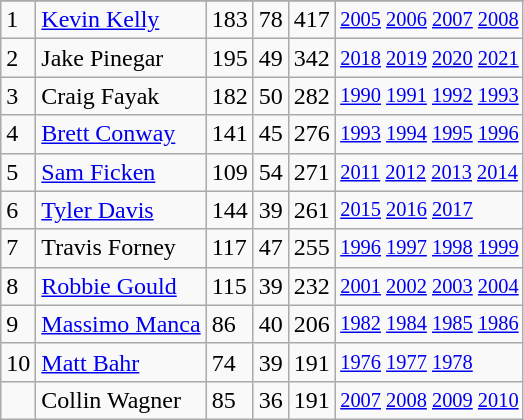<table class="wikitable">
<tr>
</tr>
<tr>
<td>1</td>
<td><a href='#'>Kevin Kelly</a></td>
<td>183</td>
<td>78</td>
<td>417</td>
<td style="font-size:85%;"><a href='#'>2005</a> <a href='#'>2006</a> <a href='#'>2007</a> <a href='#'>2008</a></td>
</tr>
<tr>
<td>2</td>
<td>Jake Pinegar</td>
<td>195</td>
<td>49</td>
<td>342</td>
<td style="font-size:85%;"><a href='#'>2018</a> <a href='#'>2019</a> <a href='#'>2020</a> <a href='#'>2021</a></td>
</tr>
<tr>
<td>3</td>
<td>Craig Fayak</td>
<td>182</td>
<td>50</td>
<td>282</td>
<td style="font-size:85%;"><a href='#'>1990</a> <a href='#'>1991</a> <a href='#'>1992</a> <a href='#'>1993</a></td>
</tr>
<tr>
<td>4</td>
<td><a href='#'>Brett Conway</a></td>
<td>141</td>
<td>45</td>
<td>276</td>
<td style="font-size:85%;"><a href='#'>1993</a> <a href='#'>1994</a> <a href='#'>1995</a> <a href='#'>1996</a></td>
</tr>
<tr>
<td>5</td>
<td><a href='#'>Sam Ficken</a></td>
<td>109</td>
<td>54</td>
<td>271</td>
<td style="font-size:85%;"><a href='#'>2011</a> <a href='#'>2012</a> <a href='#'>2013</a> <a href='#'>2014</a></td>
</tr>
<tr>
<td>6</td>
<td><a href='#'>Tyler Davis</a></td>
<td>144</td>
<td>39</td>
<td>261</td>
<td style="font-size:85%;"><a href='#'>2015</a> <a href='#'>2016</a> <a href='#'>2017</a></td>
</tr>
<tr>
<td>7</td>
<td>Travis Forney</td>
<td>117</td>
<td>47</td>
<td>255</td>
<td style="font-size:85%;"><a href='#'>1996</a> <a href='#'>1997</a> <a href='#'>1998</a> <a href='#'>1999</a></td>
</tr>
<tr>
<td>8</td>
<td><a href='#'>Robbie Gould</a></td>
<td>115</td>
<td>39</td>
<td>232</td>
<td style="font-size:85%;"><a href='#'>2001</a> <a href='#'>2002</a> <a href='#'>2003</a> <a href='#'>2004</a></td>
</tr>
<tr>
<td>9</td>
<td><a href='#'>Massimo Manca</a></td>
<td>86</td>
<td>40</td>
<td>206</td>
<td style="font-size:85%;"><a href='#'>1982</a> <a href='#'>1984</a> <a href='#'>1985</a> <a href='#'>1986</a></td>
</tr>
<tr>
<td>10</td>
<td><a href='#'>Matt Bahr</a></td>
<td>74</td>
<td>39</td>
<td>191</td>
<td style="font-size:85%;"><a href='#'>1976</a> <a href='#'>1977</a> <a href='#'>1978</a></td>
</tr>
<tr>
<td></td>
<td>Collin Wagner</td>
<td>85</td>
<td>36</td>
<td>191</td>
<td style="font-size:85%;"><a href='#'>2007</a> <a href='#'>2008</a> <a href='#'>2009</a> <a href='#'>2010</a></td>
</tr>
</table>
